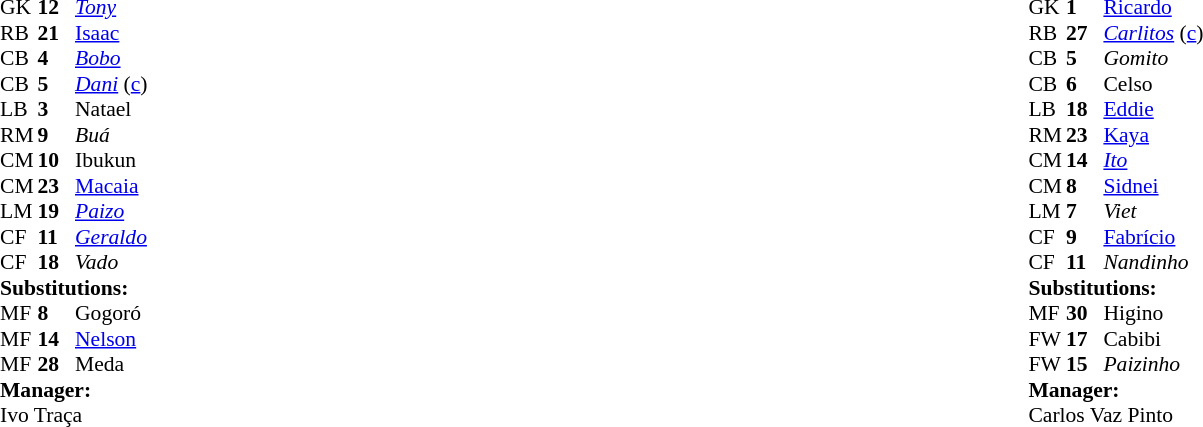<table width="100%">
<tr>
<td valign="top" width="40%"><br><table style="font-size:90%;" cellspacing="0" cellpadding="0" align="center">
<tr>
<th width="25"></th>
<th width="25"></th>
</tr>
<tr>
<td>GK</td>
<td><strong>12</strong></td>
<td> <em><a href='#'>Tony</a></em></td>
</tr>
<tr>
<td>RB</td>
<td><strong>21</strong></td>
<td> <a href='#'>Isaac</a></td>
</tr>
<tr>
<td>CB</td>
<td><strong>4</strong></td>
<td> <em><a href='#'>Bobo</a></em></td>
<td></td>
</tr>
<tr>
<td>CB</td>
<td><strong>5</strong></td>
<td> <em><a href='#'>Dani</a></em> (<a href='#'>c</a>)</td>
</tr>
<tr>
<td>LB</td>
<td><strong>3</strong></td>
<td> Natael</td>
</tr>
<tr>
<td>RM</td>
<td><strong>9</strong></td>
<td> <em>Buá</em></td>
</tr>
<tr>
<td>CM</td>
<td><strong>10</strong></td>
<td> Ibukun</td>
</tr>
<tr>
<td>CM</td>
<td><strong>23</strong></td>
<td> <a href='#'>Macaia</a></td>
</tr>
<tr>
<td>LM</td>
<td><strong>19</strong></td>
<td> <em><a href='#'>Paizo</a></em></td>
<td></td>
<td></td>
</tr>
<tr>
<td>CF</td>
<td><strong>11</strong></td>
<td> <em><a href='#'>Geraldo</a></em></td>
<td></td>
<td></td>
</tr>
<tr>
<td>CF</td>
<td><strong>18</strong></td>
<td> <em>Vado</em></td>
<td></td>
<td></td>
</tr>
<tr>
<td colspan=3><strong>Substitutions:</strong></td>
</tr>
<tr>
<td>MF</td>
<td><strong>8</strong></td>
<td> Gogoró</td>
<td></td>
<td></td>
</tr>
<tr>
<td>MF</td>
<td><strong>14</strong></td>
<td> <a href='#'>Nelson</a></td>
<td></td>
<td></td>
</tr>
<tr>
<td>MF</td>
<td><strong>28</strong></td>
<td> Meda</td>
<td></td>
<td></td>
</tr>
<tr>
<td colspan=3><strong>Manager:</strong></td>
</tr>
<tr>
<td colspan=4> Ivo Traça</td>
</tr>
</table>
</td>
<td valign="top"></td>
<td valign="top" width="50%"><br><table style="font-size:90%;" cellspacing="0" cellpadding="0" align="center">
<tr>
<th width=25></th>
<th width=25></th>
</tr>
<tr>
<td>GK</td>
<td><strong>1</strong></td>
<td> <a href='#'>Ricardo</a></td>
</tr>
<tr>
<td>RB</td>
<td><strong>27</strong></td>
<td> <em><a href='#'>Carlitos</a></em> (<a href='#'>c</a>)</td>
</tr>
<tr>
<td>CB</td>
<td><strong>5</strong></td>
<td> <em>Gomito</em></td>
</tr>
<tr>
<td>CB</td>
<td><strong>6</strong></td>
<td> Celso</td>
</tr>
<tr>
<td>LB</td>
<td><strong>18</strong></td>
<td> <a href='#'>Eddie</a></td>
</tr>
<tr>
<td>RM</td>
<td><strong>23</strong></td>
<td> <a href='#'>Kaya</a></td>
<td></td>
<td></td>
</tr>
<tr>
<td>CM</td>
<td><strong>14</strong></td>
<td> <em><a href='#'>Ito</a></em></td>
<td></td>
</tr>
<tr>
<td>CM</td>
<td><strong>8</strong></td>
<td> <a href='#'>Sidnei</a></td>
</tr>
<tr>
<td>LM</td>
<td><strong>7</strong></td>
<td> <em>Viet</em></td>
<td></td>
<td></td>
</tr>
<tr>
<td>CF</td>
<td><strong>9</strong></td>
<td> <a href='#'>Fabrício</a></td>
</tr>
<tr>
<td>CF</td>
<td><strong>11</strong></td>
<td> <em>Nandinho</em></td>
<td></td>
<td></td>
</tr>
<tr>
<td colspan=3><strong>Substitutions:</strong></td>
</tr>
<tr>
<td>MF</td>
<td><strong>30</strong></td>
<td> Higino</td>
<td></td>
<td></td>
</tr>
<tr>
<td>FW</td>
<td><strong>17</strong></td>
<td> Cabibi</td>
<td></td>
<td></td>
</tr>
<tr>
<td>FW</td>
<td><strong>15</strong></td>
<td> <em>Paizinho</em></td>
<td></td>
<td></td>
</tr>
<tr>
<td colspan=3><strong>Manager:</strong></td>
</tr>
<tr>
<td colspan=4> Carlos Vaz Pinto</td>
</tr>
</table>
</td>
</tr>
</table>
